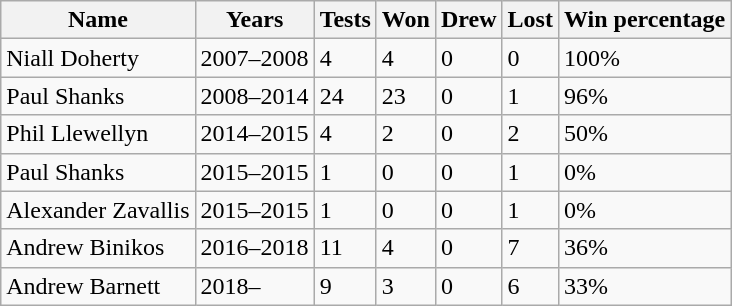<table class="sortable wikitable">
<tr>
<th>Name</th>
<th>Years</th>
<th>Tests</th>
<th>Won</th>
<th>Drew</th>
<th>Lost</th>
<th>Win percentage</th>
</tr>
<tr>
<td>Niall Doherty</td>
<td>2007–2008</td>
<td>4</td>
<td>4</td>
<td>0</td>
<td>0</td>
<td>100%</td>
</tr>
<tr>
<td>Paul Shanks</td>
<td>2008–2014</td>
<td>24</td>
<td>23</td>
<td>0</td>
<td>1</td>
<td>96%</td>
</tr>
<tr>
<td>Phil Llewellyn</td>
<td>2014–2015</td>
<td>4</td>
<td>2</td>
<td>0</td>
<td>2</td>
<td>50%</td>
</tr>
<tr>
<td>Paul Shanks</td>
<td>2015–2015</td>
<td>1</td>
<td>0</td>
<td>0</td>
<td>1</td>
<td>0%</td>
</tr>
<tr>
<td>Alexander Zavallis</td>
<td>2015–2015</td>
<td>1</td>
<td>0</td>
<td>0</td>
<td>1</td>
<td>0%</td>
</tr>
<tr>
<td>Andrew Binikos</td>
<td>2016–2018</td>
<td>11</td>
<td>4</td>
<td>0</td>
<td>7</td>
<td>36%</td>
</tr>
<tr>
<td>Andrew Barnett</td>
<td>2018–</td>
<td>9</td>
<td>3</td>
<td>0</td>
<td>6</td>
<td>33%</td>
</tr>
</table>
